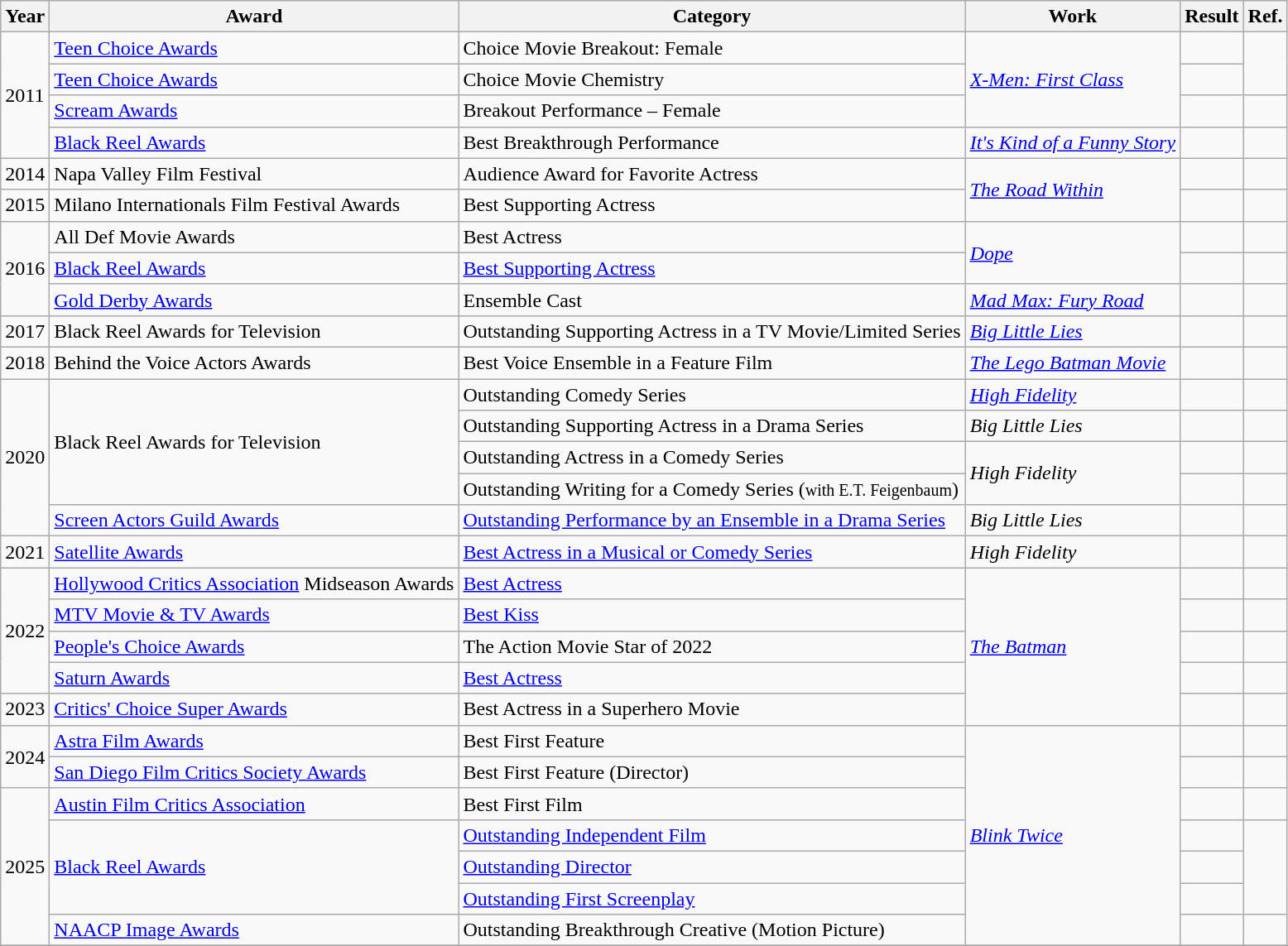<table class="wikitable sortable">
<tr>
<th>Year</th>
<th>Award</th>
<th>Category</th>
<th>Work</th>
<th>Result</th>
<th class="unsortable">Ref.</th>
</tr>
<tr>
<td rowspan="4">2011</td>
<td><a href='#'>Teen Choice Awards</a></td>
<td>Choice Movie Breakout: Female</td>
<td rowspan="3"><em><a href='#'>X-Men: First Class</a></em></td>
<td></td>
<td rowspan="2" style="text-align:center;"></td>
</tr>
<tr>
<td><a href='#'>Teen Choice Awards</a></td>
<td>Choice Movie Chemistry</td>
<td></td>
</tr>
<tr>
<td><a href='#'>Scream Awards</a></td>
<td>Breakout Performance – Female</td>
<td></td>
<td style="text-align:center;"></td>
</tr>
<tr>
<td><a href='#'>Black Reel Awards</a></td>
<td>Best Breakthrough Performance</td>
<td><em><a href='#'>It's Kind of a Funny Story</a></em></td>
<td></td>
<td style="text-align:center;"></td>
</tr>
<tr>
<td>2014</td>
<td>Napa Valley Film Festival</td>
<td>Audience Award for Favorite Actress</td>
<td rowspan="2"><em><a href='#'>The Road Within</a></em></td>
<td></td>
<td style="text-align:center;"></td>
</tr>
<tr>
<td>2015</td>
<td>Milano Internationals Film Festival Awards</td>
<td>Best Supporting Actress</td>
<td></td>
<td style="text-align:center;"></td>
</tr>
<tr>
<td rowspan="3">2016</td>
<td>All Def Movie Awards</td>
<td>Best Actress</td>
<td rowspan="2"><em><a href='#'>Dope</a></em></td>
<td></td>
<td style="text-align:center;"></td>
</tr>
<tr>
<td><a href='#'>Black Reel Awards</a></td>
<td><a href='#'>Best Supporting Actress</a></td>
<td></td>
<td style="text-align:center;"></td>
</tr>
<tr>
<td><a href='#'>Gold Derby Awards</a></td>
<td>Ensemble Cast</td>
<td><em><a href='#'>Mad Max: Fury Road</a></em></td>
<td></td>
<td style="text-align:center;"></td>
</tr>
<tr>
<td>2017</td>
<td>Black Reel Awards for Television</td>
<td>Outstanding Supporting Actress in a TV Movie/Limited Series</td>
<td><em><a href='#'>Big Little Lies</a></em></td>
<td></td>
<td style="text-align:center;"></td>
</tr>
<tr>
<td>2018</td>
<td>Behind the Voice Actors Awards</td>
<td>Best Voice Ensemble in a Feature Film</td>
<td><em><a href='#'>The Lego Batman Movie</a></em></td>
<td></td>
<td style="text-align:center;"></td>
</tr>
<tr>
<td rowspan="5">2020</td>
<td rowspan="4">Black Reel Awards for Television</td>
<td>Outstanding Comedy Series</td>
<td><em><a href='#'>High Fidelity</a></em></td>
<td></td>
<td style="text-align:center;"></td>
</tr>
<tr>
<td>Outstanding Supporting Actress in a Drama Series</td>
<td><em>Big Little Lies</em></td>
<td></td>
<td style="text-align:center;"></td>
</tr>
<tr>
<td>Outstanding Actress in a Comedy Series</td>
<td rowspan="2"><em>High Fidelity</em></td>
<td></td>
<td style="text-align:center;"></td>
</tr>
<tr>
<td>Outstanding Writing for a Comedy Series (<small>with E.T. Feigenbaum</small>)</td>
<td></td>
<td style="text-align:center;"></td>
</tr>
<tr>
<td><a href='#'>Screen Actors Guild Awards</a></td>
<td><a href='#'>Outstanding Performance by an Ensemble in a Drama Series</a></td>
<td><em>Big Little Lies</em></td>
<td></td>
<td style="text-align:center;"></td>
</tr>
<tr>
<td>2021</td>
<td><a href='#'>Satellite Awards</a></td>
<td><a href='#'>Best Actress in a Musical or Comedy Series</a></td>
<td><em>High Fidelity</em></td>
<td></td>
<td style="text-align:center;"></td>
</tr>
<tr>
<td rowspan="4">2022</td>
<td><a href='#'>Hollywood Critics Association</a> Midseason Awards</td>
<td><a href='#'>Best Actress</a></td>
<td rowspan="5"><em><a href='#'>The Batman</a></em></td>
<td></td>
<td style="text-align:center;"></td>
</tr>
<tr>
<td><a href='#'>MTV Movie & TV Awards</a></td>
<td><a href='#'>Best Kiss</a></td>
<td></td>
<td style="text-align:center;"></td>
</tr>
<tr>
<td><a href='#'>People's Choice Awards</a></td>
<td>The Action Movie Star of 2022</td>
<td></td>
<td style="text-align:center;"></td>
</tr>
<tr>
<td><a href='#'>Saturn Awards</a></td>
<td><a href='#'>Best Actress</a></td>
<td></td>
<td style="text-align:center;"></td>
</tr>
<tr>
<td>2023</td>
<td><a href='#'>Critics' Choice Super Awards</a></td>
<td>Best Actress in a Superhero Movie</td>
<td></td>
<td style="text-align:center;"></td>
</tr>
<tr>
<td rowspan="2">2024</td>
<td><a href='#'>Astra Film Awards</a></td>
<td>Best First Feature</td>
<td rowspan="7"><em><a href='#'>Blink Twice</a></em></td>
<td></td>
<td style="text-align:center;"></td>
</tr>
<tr>
<td><a href='#'>San Diego Film Critics Society Awards</a></td>
<td>Best First Feature (Director)</td>
<td></td>
<td align="center"></td>
</tr>
<tr>
<td rowspan="5">2025</td>
<td><a href='#'>Austin Film Critics Association</a></td>
<td>Best First Film</td>
<td></td>
<td align="center"></td>
</tr>
<tr>
<td rowspan="3"><a href='#'>Black Reel Awards</a></td>
<td><a href='#'>Outstanding Independent Film</a></td>
<td></td>
<td rowspan="3" align="center"></td>
</tr>
<tr>
<td><a href='#'>Outstanding Director</a></td>
<td></td>
</tr>
<tr>
<td><a href='#'>Outstanding First Screenplay</a></td>
<td></td>
</tr>
<tr>
<td><a href='#'>NAACP Image Awards</a></td>
<td>Outstanding Breakthrough Creative (Motion Picture)</td>
<td></td>
<td align="center"></td>
</tr>
<tr>
</tr>
</table>
